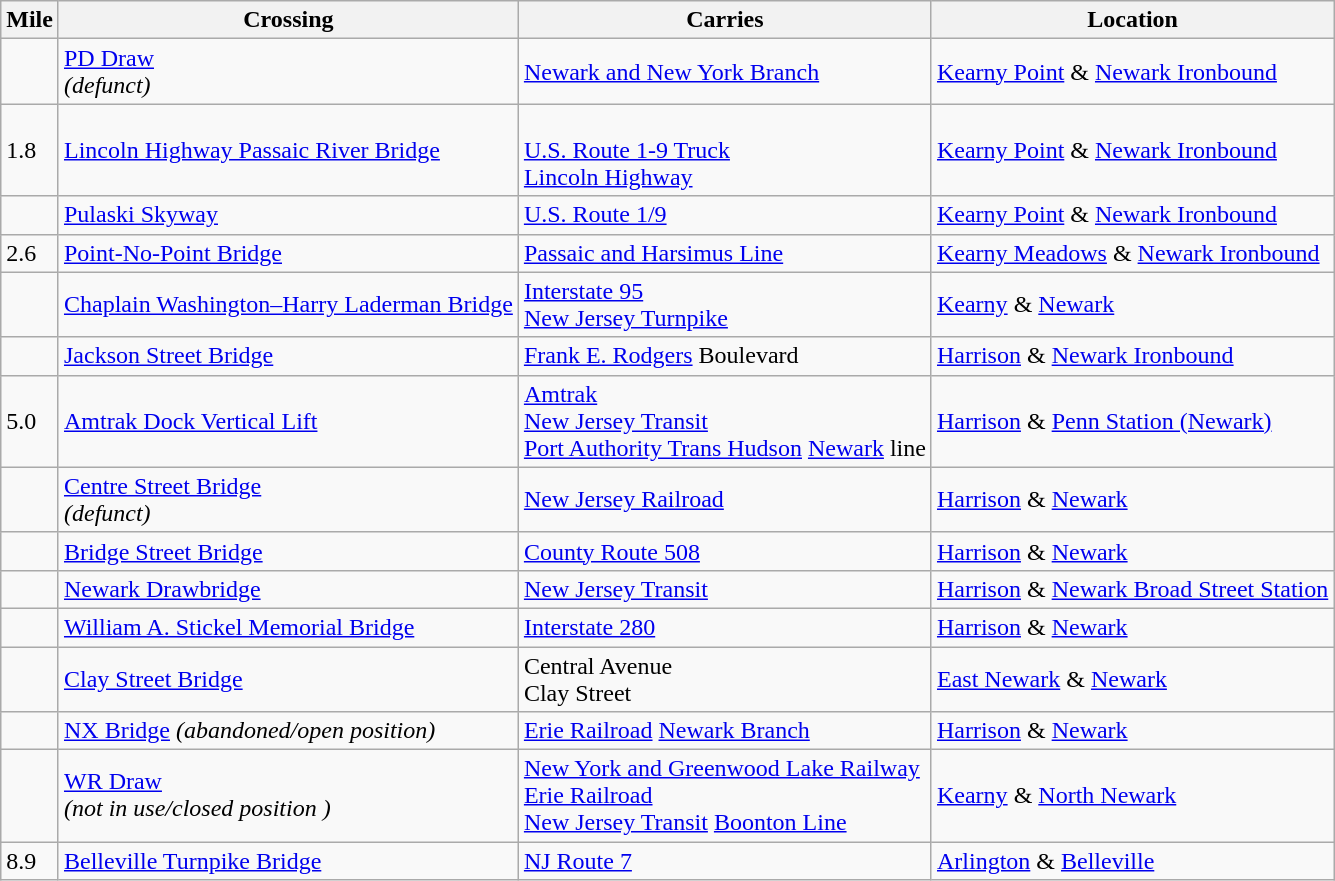<table class=wikitable>
<tr>
<th>Mile</th>
<th>Crossing</th>
<th>Carries</th>
<th>Location</th>
</tr>
<tr>
<td></td>
<td><a href='#'>PD Draw</a><br> <em>(defunct)</em></td>
<td><a href='#'>Newark and New York Branch</a></td>
<td><a href='#'>Kearny Point</a> & <a href='#'>Newark Ironbound</a></td>
</tr>
<tr>
<td>1.8</td>
<td><a href='#'>Lincoln Highway Passaic River Bridge</a></td>
<td><br> <a href='#'>U.S. Route 1-9 Truck</a><br><a href='#'>Lincoln Highway</a></td>
<td><a href='#'>Kearny Point</a> & <a href='#'>Newark Ironbound</a></td>
</tr>
<tr>
<td></td>
<td><a href='#'>Pulaski Skyway</a></td>
<td> <a href='#'>U.S. Route 1/9</a></td>
<td><a href='#'>Kearny Point</a> & <a href='#'>Newark Ironbound</a></td>
</tr>
<tr>
<td>2.6</td>
<td><a href='#'>Point-No-Point Bridge</a></td>
<td><a href='#'>Passaic and Harsimus Line</a></td>
<td><a href='#'>Kearny Meadows</a> & <a href='#'>Newark Ironbound</a></td>
</tr>
<tr>
<td></td>
<td><a href='#'>Chaplain Washington–Harry Laderman Bridge</a></td>
<td> <a href='#'>Interstate 95</a><br><a href='#'>New Jersey Turnpike</a></td>
<td><a href='#'>Kearny</a> &  <a href='#'>Newark</a></td>
</tr>
<tr>
<td></td>
<td><a href='#'>Jackson Street Bridge</a></td>
<td><a href='#'>Frank E. Rodgers</a> Boulevard</td>
<td><a href='#'>Harrison</a> & <a href='#'>Newark Ironbound</a></td>
</tr>
<tr>
<td>5.0</td>
<td><a href='#'>Amtrak Dock Vertical Lift</a></td>
<td><a href='#'>Amtrak</a><br><a href='#'>New Jersey Transit</a><br><a href='#'>Port Authority Trans Hudson</a> <a href='#'>Newark</a> line</td>
<td><a href='#'>Harrison</a> & <a href='#'>Penn Station (Newark)</a></td>
</tr>
<tr>
<td></td>
<td><a href='#'>Centre Street Bridge</a><br><em>(defunct)</em></td>
<td><a href='#'>New Jersey Railroad</a></td>
<td><a href='#'>Harrison</a> & <a href='#'>Newark</a></td>
</tr>
<tr>
<td></td>
<td><a href='#'>Bridge Street Bridge</a></td>
<td><a href='#'>County Route 508</a></td>
<td><a href='#'>Harrison</a> & <a href='#'>Newark</a></td>
</tr>
<tr>
<td></td>
<td><a href='#'>Newark Drawbridge</a></td>
<td><a href='#'>New Jersey Transit</a></td>
<td><a href='#'>Harrison</a> & <a href='#'>Newark Broad Street Station</a></td>
</tr>
<tr>
<td></td>
<td><a href='#'>William A. Stickel Memorial Bridge</a></td>
<td> <a href='#'>Interstate 280</a></td>
<td><a href='#'>Harrison</a> & <a href='#'>Newark</a></td>
</tr>
<tr>
<td></td>
<td><a href='#'>Clay Street Bridge</a></td>
<td>Central Avenue<br>Clay Street</td>
<td><a href='#'>East Newark</a> & <a href='#'>Newark</a></td>
</tr>
<tr>
<td></td>
<td><a href='#'>NX Bridge</a> <em>(abandoned/open position)</em></td>
<td><a href='#'>Erie Railroad</a> <a href='#'>Newark Branch</a></td>
<td><a href='#'>Harrison</a> & <a href='#'>Newark</a></td>
</tr>
<tr>
<td></td>
<td><a href='#'>WR Draw</a><br><em>(not in use/closed position )</em></td>
<td><a href='#'>New York and Greenwood Lake Railway</a><br><a href='#'>Erie Railroad</a><br> <a href='#'>New Jersey Transit</a> <a href='#'>Boonton Line</a></td>
<td><a href='#'>Kearny</a> & <a href='#'>North Newark</a></td>
</tr>
<tr>
<td>8.9</td>
<td><a href='#'>Belleville Turnpike Bridge</a></td>
<td> <a href='#'>NJ Route 7</a></td>
<td><a href='#'>Arlington</a> & <a href='#'>Belleville</a></td>
</tr>
</table>
